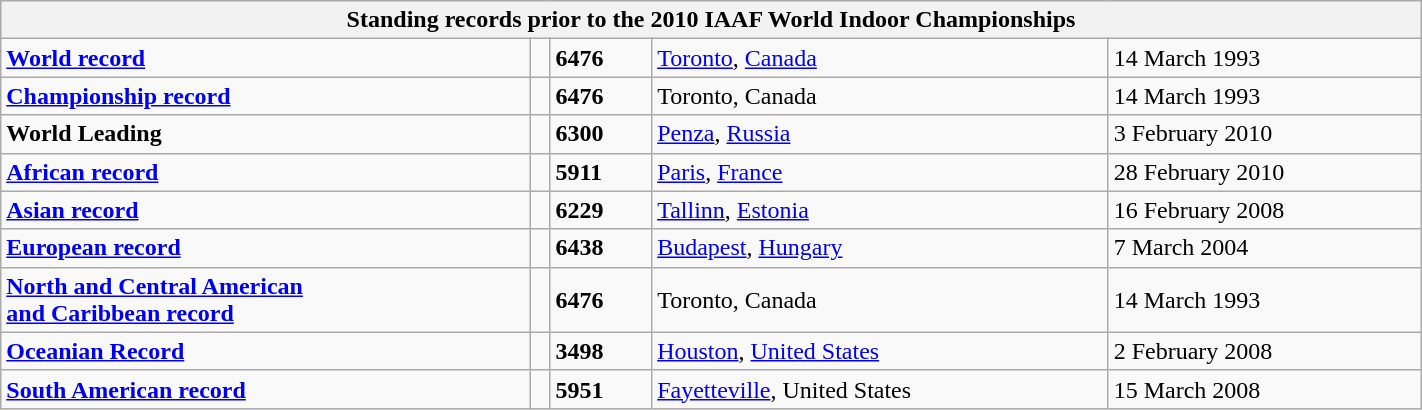<table class="wikitable" width=75%>
<tr>
<th colspan="5">Standing records prior to the 2010 IAAF World Indoor Championships</th>
</tr>
<tr>
<td><strong><a href='#'>World record</a></strong></td>
<td></td>
<td><strong>6476</strong></td>
<td><a href='#'>Toronto</a>, <a href='#'>Canada</a></td>
<td>14 March 1993</td>
</tr>
<tr>
<td><strong><a href='#'>Championship record</a></strong></td>
<td></td>
<td><strong>6476</strong></td>
<td>Toronto, Canada</td>
<td>14 March 1993</td>
</tr>
<tr>
<td><strong>World Leading</strong></td>
<td></td>
<td><strong>6300</strong></td>
<td><a href='#'>Penza</a>, <a href='#'>Russia</a></td>
<td>3 February 2010</td>
</tr>
<tr>
<td><strong><a href='#'>African record</a></strong></td>
<td></td>
<td><strong>5911</strong></td>
<td><a href='#'>Paris</a>, <a href='#'>France</a></td>
<td>28 February 2010</td>
</tr>
<tr>
<td><strong><a href='#'>Asian record</a></strong></td>
<td></td>
<td><strong>6229</strong></td>
<td><a href='#'>Tallinn</a>, <a href='#'>Estonia</a></td>
<td>16 February 2008</td>
</tr>
<tr>
<td><strong><a href='#'>European record</a></strong></td>
<td></td>
<td><strong>6438</strong></td>
<td><a href='#'>Budapest</a>, <a href='#'>Hungary</a></td>
<td>7 March 2004</td>
</tr>
<tr>
<td><strong><a href='#'>North and Central American <br>and Caribbean record</a></strong></td>
<td></td>
<td><strong>6476</strong></td>
<td>Toronto, Canada</td>
<td>14 March 1993</td>
</tr>
<tr>
<td><strong><a href='#'>Oceanian Record</a></strong></td>
<td></td>
<td><strong>3498</strong></td>
<td><a href='#'>Houston</a>, <a href='#'>United States</a></td>
<td>2 February 2008</td>
</tr>
<tr>
<td><strong><a href='#'>South American record</a></strong></td>
<td></td>
<td><strong>5951</strong></td>
<td><a href='#'>Fayetteville</a>, United States</td>
<td>15 March 2008</td>
</tr>
</table>
